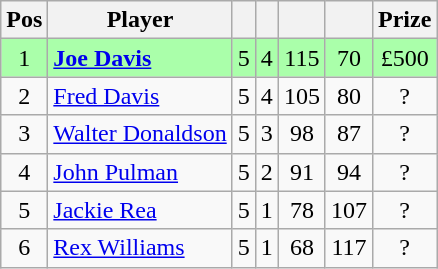<table class="wikitable" style="text-align: center;">
<tr>
<th>Pos</th>
<th>Player</th>
<th></th>
<th></th>
<th></th>
<th></th>
<th>Prize</th>
</tr>
<tr style="background:#aaffaa;">
<td>1</td>
<td style="text-align:left;"> <strong><a href='#'>Joe Davis</a></strong></td>
<td>5</td>
<td>4</td>
<td>115</td>
<td>70</td>
<td>£500</td>
</tr>
<tr>
<td>2</td>
<td style="text-align:left;"> <a href='#'>Fred Davis</a></td>
<td>5</td>
<td>4</td>
<td>105</td>
<td>80</td>
<td>?</td>
</tr>
<tr>
<td>3</td>
<td style="text-align:left;"> <a href='#'>Walter Donaldson</a></td>
<td>5</td>
<td>3</td>
<td>98</td>
<td>87</td>
<td>?</td>
</tr>
<tr>
<td>4</td>
<td style="text-align:left;"> <a href='#'>John Pulman</a></td>
<td>5</td>
<td>2</td>
<td>91</td>
<td>94</td>
<td>?</td>
</tr>
<tr>
<td>5</td>
<td style="text-align:left;"> <a href='#'>Jackie Rea</a></td>
<td>5</td>
<td>1</td>
<td>78</td>
<td>107</td>
<td>?</td>
</tr>
<tr>
<td>6</td>
<td style="text-align:left;"> <a href='#'>Rex Williams</a></td>
<td>5</td>
<td>1</td>
<td>68</td>
<td>117</td>
<td>?</td>
</tr>
</table>
